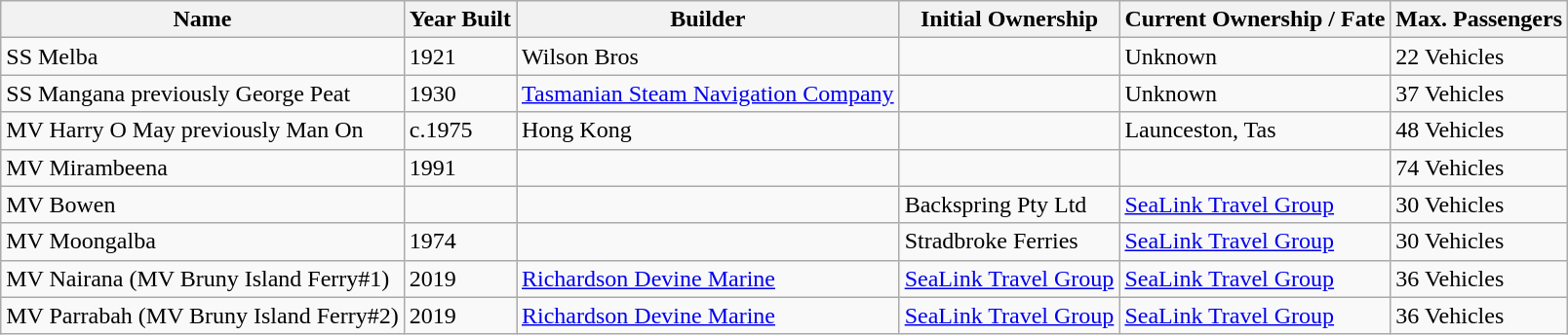<table class="wikitable sortable">
<tr>
<th>Name</th>
<th>Year Built</th>
<th>Builder</th>
<th>Initial Ownership</th>
<th>Current Ownership / Fate</th>
<th>Max. Passengers</th>
</tr>
<tr>
<td>SS Melba</td>
<td>1921</td>
<td>Wilson Bros</td>
<td></td>
<td>Unknown</td>
<td>22 Vehicles</td>
</tr>
<tr>
<td>SS Mangana previously George Peat</td>
<td>1930</td>
<td><a href='#'>Tasmanian Steam Navigation Company</a></td>
<td></td>
<td>Unknown</td>
<td>37 Vehicles</td>
</tr>
<tr>
<td>MV Harry O May previously Man On</td>
<td>c.1975</td>
<td>Hong Kong</td>
<td></td>
<td>Launceston, Tas</td>
<td>48 Vehicles</td>
</tr>
<tr>
<td>MV Mirambeena</td>
<td>1991</td>
<td></td>
<td></td>
<td></td>
<td>74 Vehicles</td>
</tr>
<tr>
<td>MV Bowen</td>
<td></td>
<td></td>
<td>Backspring Pty Ltd</td>
<td><a href='#'>SeaLink Travel Group</a></td>
<td>30 Vehicles</td>
</tr>
<tr>
<td>MV Moongalba</td>
<td>1974</td>
<td></td>
<td>Stradbroke Ferries</td>
<td><a href='#'>SeaLink Travel Group</a></td>
<td>30 Vehicles</td>
</tr>
<tr>
<td>MV Nairana (MV Bruny Island Ferry#1)</td>
<td>2019</td>
<td><a href='#'>Richardson Devine Marine</a></td>
<td><a href='#'>SeaLink Travel Group</a></td>
<td><a href='#'>SeaLink Travel Group</a></td>
<td>36 Vehicles</td>
</tr>
<tr>
<td>MV Parrabah (MV Bruny Island Ferry#2)</td>
<td>2019</td>
<td><a href='#'>Richardson Devine Marine</a></td>
<td><a href='#'>SeaLink Travel Group</a></td>
<td><a href='#'>SeaLink Travel Group</a></td>
<td>36 Vehicles</td>
</tr>
</table>
